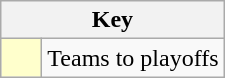<table class="wikitable" style="text-align: center;">
<tr>
<th colspan=2>Key</th>
</tr>
<tr>
<td style="background:#ffffcc; width:20px;"></td>
<td align=left>Teams to playoffs</td>
</tr>
</table>
